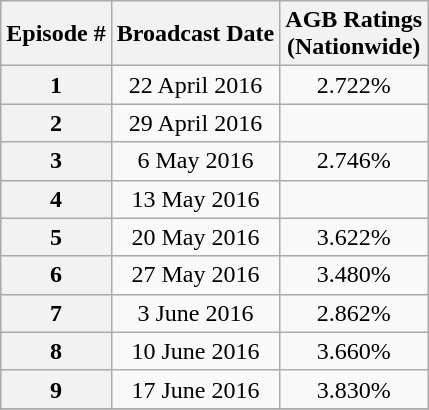<table class=wikitable style="text-align:center">
<tr>
<th>Episode #</th>
<th>Broadcast Date</th>
<th>AGB Ratings<br>(Nationwide)<br></th>
</tr>
<tr>
<th>1</th>
<td>22 April 2016</td>
<td>2.722%</td>
</tr>
<tr>
<th>2</th>
<td>29 April 2016</td>
<td></td>
</tr>
<tr>
<th>3</th>
<td>6 May 2016</td>
<td>2.746%</td>
</tr>
<tr>
<th>4</th>
<td>13 May 2016</td>
<td></td>
</tr>
<tr>
<th>5</th>
<td>20 May 2016</td>
<td>3.622%</td>
</tr>
<tr>
<th>6</th>
<td>27 May 2016</td>
<td>3.480%</td>
</tr>
<tr>
<th>7</th>
<td>3 June 2016</td>
<td>2.862%</td>
</tr>
<tr>
<th>8</th>
<td>10 June 2016</td>
<td>3.660%</td>
</tr>
<tr>
<th>9</th>
<td>17 June 2016</td>
<td>3.830%</td>
</tr>
<tr>
</tr>
</table>
